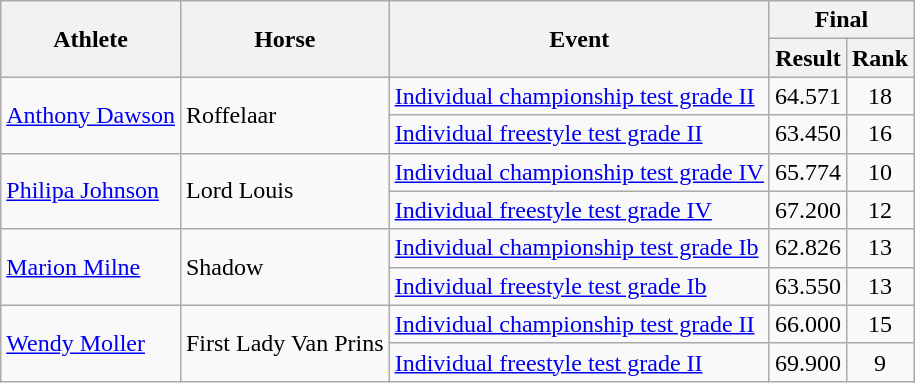<table class=wikitable>
<tr>
<th rowspan="2">Athlete</th>
<th rowspan="2">Horse</th>
<th rowspan="2">Event</th>
<th colspan="2">Final</th>
</tr>
<tr>
<th>Result</th>
<th>Rank</th>
</tr>
<tr>
<td rowspan="2"><a href='#'>Anthony Dawson</a></td>
<td rowspan="2">Roffelaar</td>
<td><a href='#'>Individual championship test grade II</a></td>
<td align=center>64.571</td>
<td align=center>18</td>
</tr>
<tr>
<td><a href='#'>Individual freestyle test grade II</a></td>
<td align=center>63.450</td>
<td align=center>16</td>
</tr>
<tr>
<td rowspan="2"><a href='#'>Philipa Johnson</a></td>
<td rowspan="2">Lord Louis</td>
<td><a href='#'>Individual championship test grade IV</a></td>
<td align=center>65.774</td>
<td align=center>10</td>
</tr>
<tr>
<td><a href='#'>Individual freestyle test grade IV</a></td>
<td align=center>67.200</td>
<td align=center>12</td>
</tr>
<tr>
<td rowspan="2"><a href='#'>Marion Milne</a></td>
<td rowspan="2">Shadow</td>
<td><a href='#'>Individual championship test grade Ib</a></td>
<td align=center>62.826</td>
<td align=center>13</td>
</tr>
<tr>
<td><a href='#'>Individual freestyle test grade Ib</a></td>
<td align=center>63.550</td>
<td align=center>13</td>
</tr>
<tr>
<td rowspan="2"><a href='#'>Wendy Moller</a></td>
<td rowspan="2">First Lady Van Prins</td>
<td><a href='#'>Individual championship test grade II</a></td>
<td align=center>66.000</td>
<td align=center>15</td>
</tr>
<tr>
<td><a href='#'>Individual freestyle test grade II</a></td>
<td align=center>69.900</td>
<td align=center>9</td>
</tr>
</table>
